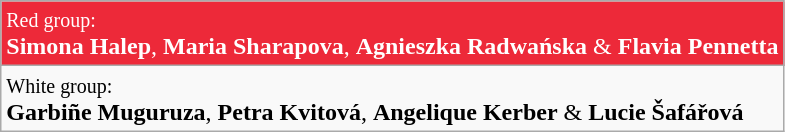<table class="wikitable">
<tr style="background: #ED2939; color: white">
<td><small>Red group:</small><br><strong>Simona Halep</strong>, <strong>Maria Sharapova</strong>, <strong>Agnieszka Radwańska</strong>  & <strong>Flavia Pennetta</strong></td>
</tr>
<tr>
<td><small>White group:</small><br> <strong>Garbiñe Muguruza</strong>,  <strong>Petra Kvitová</strong>, <strong>Angelique Kerber</strong> & <strong>Lucie Šafářová</strong></td>
</tr>
</table>
